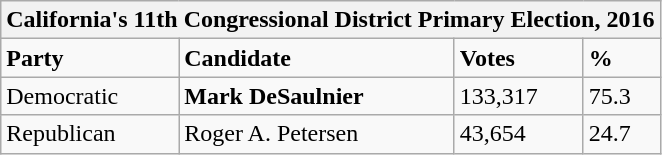<table class="wikitable">
<tr>
<th colspan="4">California's 11th Congressional District Primary Election, 2016</th>
</tr>
<tr>
<td><strong>Party</strong></td>
<td><strong>Candidate</strong></td>
<td><strong>Votes</strong></td>
<td><strong>%</strong></td>
</tr>
<tr>
<td>Democratic</td>
<td><strong>Mark DeSaulnier</strong></td>
<td>133,317</td>
<td>75.3</td>
</tr>
<tr>
<td>Republican</td>
<td>Roger A. Petersen</td>
<td>43,654</td>
<td>24.7</td>
</tr>
</table>
